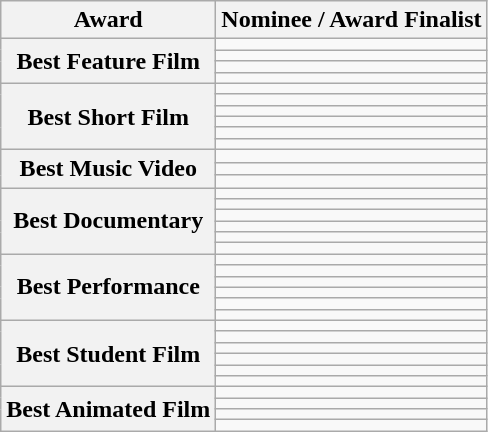<table role="presentation" class="wikitable mw-collapsible mw-collapsed">
<tr>
<th><strong>Award</strong></th>
<th><strong>Nominee / Award Finalist</strong></th>
</tr>
<tr>
<th rowspan="4">Best Feature Film</th>
<td></td>
</tr>
<tr>
<td></td>
</tr>
<tr>
<td></td>
</tr>
<tr>
<td></td>
</tr>
<tr>
<th rowspan="6">Best Short Film</th>
<td></td>
</tr>
<tr>
<td></td>
</tr>
<tr>
<td></td>
</tr>
<tr>
<td></td>
</tr>
<tr>
<td></td>
</tr>
<tr>
<td></td>
</tr>
<tr>
<th rowspan="3">Best Music Video</th>
<td></td>
</tr>
<tr>
<td></td>
</tr>
<tr>
<td></td>
</tr>
<tr>
<th rowspan="6">Best Documentary</th>
<td></td>
</tr>
<tr>
<td></td>
</tr>
<tr>
<td></td>
</tr>
<tr>
<td></td>
</tr>
<tr>
<td></td>
</tr>
<tr>
<td></td>
</tr>
<tr>
<th rowspan="6">Best Performance</th>
<td></td>
</tr>
<tr>
<td></td>
</tr>
<tr>
<td></td>
</tr>
<tr>
<td></td>
</tr>
<tr>
<td></td>
</tr>
<tr>
<td></td>
</tr>
<tr>
<th rowspan="6">Best Student Film</th>
<td></td>
</tr>
<tr>
<td></td>
</tr>
<tr>
<td></td>
</tr>
<tr>
<td></td>
</tr>
<tr>
<td></td>
</tr>
<tr>
<td></td>
</tr>
<tr>
<th rowspan="4">Best Animated Film</th>
<td></td>
</tr>
<tr>
<td></td>
</tr>
<tr>
<td></td>
</tr>
<tr>
<td></td>
</tr>
</table>
